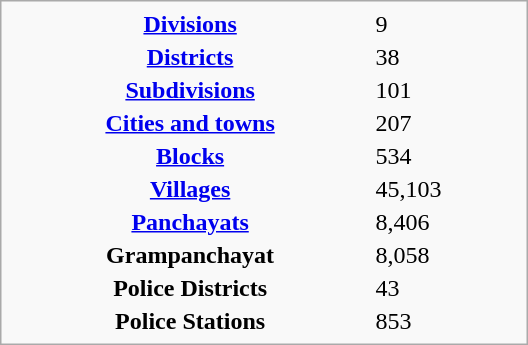<table class="infobox" style="width:22em; float:RIGHT">
<tr>
<th><a href='#'>Divisions</a></th>
<td>9</td>
</tr>
<tr>
<th><a href='#'>Districts</a></th>
<td>38</td>
</tr>
<tr>
<th><a href='#'>Subdivisions</a></th>
<td>101</td>
</tr>
<tr>
<th><a href='#'>Cities and towns</a></th>
<td>207</td>
</tr>
<tr>
<th><a href='#'>Blocks</a></th>
<td>534</td>
</tr>
<tr>
<th><a href='#'>Villages</a></th>
<td>45,103</td>
</tr>
<tr>
<th><a href='#'>Panchayats</a></th>
<td>8,406</td>
</tr>
<tr>
<th>Grampanchayat</th>
<td>8,058</td>
</tr>
<tr>
<th>Police Districts</th>
<td>43</td>
</tr>
<tr>
<th>Police Stations</th>
<td>853</td>
</tr>
</table>
